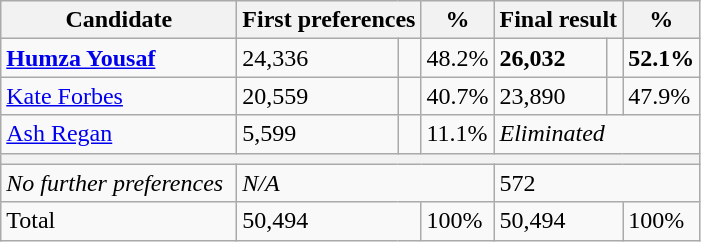<table class="wikitable">
<tr>
<th style="width:150px;">Candidate</th>
<th colspan=2>First preferences</th>
<th>%</th>
<th colspan=2>Final result</th>
<th>%</th>
</tr>
<tr>
<td><strong><a href='#'>Humza Yousaf</a></strong></td>
<td>24,336</td>
<td style="text-align:center;"></td>
<td>48.2%</td>
<td><strong>26,032</strong></td>
<td style="text-align:center;"></td>
<td><strong>52.1%</strong></td>
</tr>
<tr>
<td><a href='#'>Kate Forbes</a></td>
<td>20,559</td>
<td style="text-align:center;"></td>
<td>40.7%</td>
<td>23,890</td>
<td style="text-align:center;"></td>
<td>47.9%</td>
</tr>
<tr>
<td><a href='#'>Ash Regan</a></td>
<td>5,599</td>
<td style="text-align:center;"></td>
<td>11.1%</td>
<td colspan=3><em>Eliminated</em></td>
</tr>
<tr>
<th colspan="7"></th>
</tr>
<tr>
<td><em>No further preferences</em></td>
<td colspan="3"><em>N/A</em></td>
<td colspan="3">572</td>
</tr>
<tr>
<td>Total</td>
<td colspan="2">50,494</td>
<td>100%</td>
<td colspan="2">50,494</td>
<td>100%</td>
</tr>
</table>
